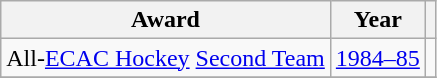<table class="wikitable">
<tr>
<th>Award</th>
<th>Year</th>
<th></th>
</tr>
<tr>
<td>All-<a href='#'>ECAC Hockey</a> <a href='#'>Second Team</a></td>
<td><a href='#'>1984–85</a></td>
<td></td>
</tr>
<tr>
</tr>
</table>
